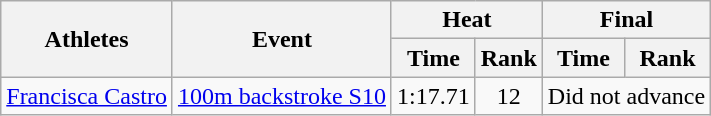<table class=wikitable>
<tr>
<th rowspan="2">Athletes</th>
<th rowspan="2">Event</th>
<th colspan="2">Heat</th>
<th colspan="2">Final</th>
</tr>
<tr>
<th>Time</th>
<th>Rank</th>
<th>Time</th>
<th>Rank</th>
</tr>
<tr align=center>
<td align=left><a href='#'>Francisca Castro</a></td>
<td align=left><a href='#'>100m backstroke S10</a></td>
<td>1:17.71</td>
<td>12</td>
<td colspan=2>Did not advance</td>
</tr>
</table>
